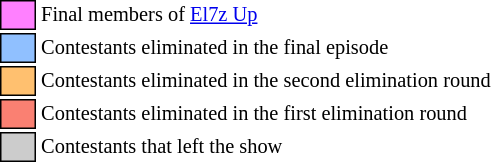<table class="toccolours" style="font-size: 85%; white-space: nowrap;">
<tr>
<td style="background:#FF80FF; border: 1px solid black;">      </td>
<td>Final members of <a href='#'>El7z Up</a></td>
</tr>
<tr>
<td style="background:#90C0FF; border: 1px solid black;">      </td>
<td>Contestants eliminated in the final episode</td>
</tr>
<tr>
<td style="background:#FFC06F; border: 1px solid black;">      </td>
<td>Contestants eliminated in the second elimination round</td>
</tr>
<tr>
<td style="background:salmon; border: 1px solid black;">      </td>
<td>Contestants eliminated in the first elimination round</td>
</tr>
<tr>
<td style="background:#CCCCCC; border: 1px solid black;">      </td>
<td>Contestants that left the show</td>
</tr>
</table>
